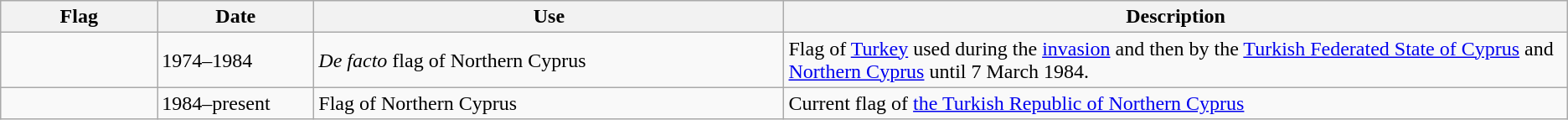<table class="wikitable">
<tr>
<th style="width:10%">Flag</th>
<th style="width:10%">Date</th>
<th style="width:30%">Use</th>
<th style="width:50%">Description</th>
</tr>
<tr>
<td></td>
<td>1974–1984</td>
<td><em>De facto</em> flag of Northern Cyprus</td>
<td>Flag of <a href='#'>Turkey</a> used during the <a href='#'>invasion</a> and then by the <a href='#'>Turkish Federated State of Cyprus</a> and <a href='#'>Northern Cyprus</a> until 7 March 1984.</td>
</tr>
<tr>
<td></td>
<td>1984–present</td>
<td>Flag of Northern Cyprus</td>
<td>Current flag of <a href='#'>the Turkish Republic of Northern Cyprus</a></td>
</tr>
</table>
